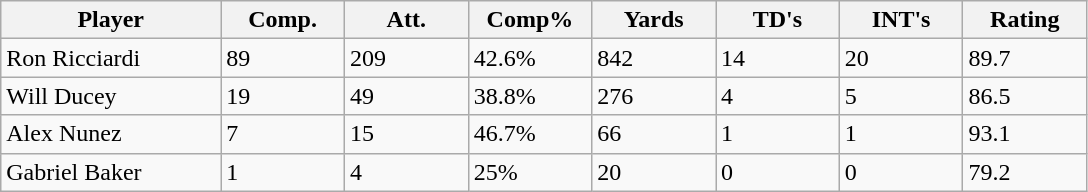<table class="wikitable sortable">
<tr>
<th bgcolor="#DDDDFF" width="16%">Player</th>
<th bgcolor="#DDDDFF" width="9%">Comp.</th>
<th bgcolor="#DDDDFF" width="9%">Att.</th>
<th bgcolor="#DDDDFF" width="9%">Comp%</th>
<th bgcolor="#DDDDFF" width="9%">Yards</th>
<th bgcolor="#DDDDFF" width="9%">TD's</th>
<th bgcolor="#DDDDFF" width="9%">INT's</th>
<th bgcolor="#DDDDFF" width="9%">Rating</th>
</tr>
<tr>
<td>Ron Ricciardi</td>
<td>89</td>
<td>209</td>
<td>42.6%</td>
<td>842</td>
<td>14</td>
<td>20</td>
<td>89.7</td>
</tr>
<tr>
<td>Will Ducey</td>
<td>19</td>
<td>49</td>
<td>38.8%</td>
<td>276</td>
<td>4</td>
<td>5</td>
<td>86.5</td>
</tr>
<tr>
<td>Alex Nunez</td>
<td>7</td>
<td>15</td>
<td>46.7%</td>
<td>66</td>
<td>1</td>
<td>1</td>
<td>93.1</td>
</tr>
<tr>
<td>Gabriel Baker</td>
<td>1</td>
<td>4</td>
<td>25%</td>
<td>20</td>
<td>0</td>
<td>0</td>
<td>79.2</td>
</tr>
</table>
